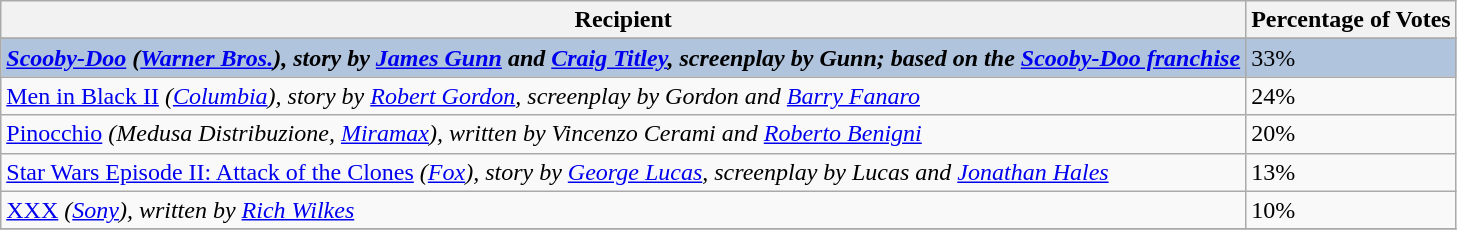<table class="wikitable sortable plainrowheaders" align="centre">
<tr>
<th>Recipient</th>
<th>Percentage of Votes</th>
</tr>
<tr>
</tr>
<tr style="background:#B0C4DE;">
<td><strong><em><a href='#'>Scooby-Doo</a><em> (<a href='#'>Warner Bros.</a>), story by <a href='#'>James Gunn</a> and <a href='#'>Craig Titley</a>, screenplay by Gunn; based on the <a href='#'>Scooby-Doo franchise</a><strong></td>
<td></strong>33%<strong></td>
</tr>
<tr>
<td></em><a href='#'>Men in Black II</a><em> (<a href='#'>Columbia</a>), story by <a href='#'>Robert Gordon</a>, screenplay by Gordon and <a href='#'>Barry Fanaro</a></td>
<td>24%</td>
</tr>
<tr>
<td></em><a href='#'>Pinocchio</a><em> (Medusa Distribuzione, <a href='#'>Miramax</a>), written by Vincenzo Cerami and <a href='#'>Roberto Benigni</a></td>
<td>20%</td>
</tr>
<tr>
<td></em><a href='#'>Star Wars Episode II: Attack of the Clones</a><em> (<a href='#'>Fox</a>), story by <a href='#'>George Lucas</a>, screenplay by Lucas and <a href='#'>Jonathan Hales</a></td>
<td>13%</td>
</tr>
<tr>
<td></em><a href='#'>XXX</a><em> (<a href='#'>Sony</a>), written by <a href='#'>Rich Wilkes</a></td>
<td>10%</td>
</tr>
<tr>
</tr>
</table>
